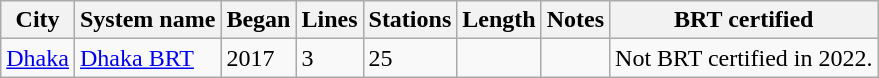<table class="wikitable">
<tr>
<th>City</th>
<th>System name</th>
<th>Began</th>
<th>Lines</th>
<th>Stations</th>
<th>Length</th>
<th>Notes</th>
<th>BRT certified</th>
</tr>
<tr>
<td><a href='#'>Dhaka</a></td>
<td><a href='#'>Dhaka BRT</a></td>
<td>2017</td>
<td>3</td>
<td>25</td>
<td></td>
<td></td>
<td>Not BRT certified in 2022.</td>
</tr>
</table>
